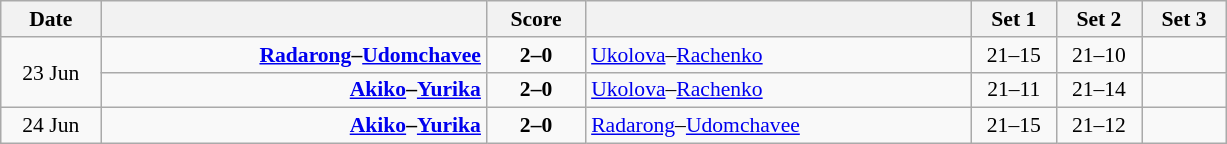<table class="wikitable" style="text-align: center; font-size:90% ">
<tr>
<th width="60">Date</th>
<th align="right" width="250"></th>
<th width="60">Score</th>
<th align="left" width="250"></th>
<th width="50">Set 1</th>
<th width="50">Set 2</th>
<th width="50">Set 3</th>
</tr>
<tr>
<td rowspan=2>23 Jun</td>
<td align=right><strong><a href='#'>Radarong</a>–<a href='#'>Udomchavee</a> </strong></td>
<td align=center><strong>2–0</strong></td>
<td align=left> <a href='#'>Ukolova</a>–<a href='#'>Rachenko</a></td>
<td>21–15</td>
<td>21–10</td>
<td></td>
</tr>
<tr>
<td align=right><strong><a href='#'>Akiko</a>–<a href='#'>Yurika</a> </strong></td>
<td align=center><strong>2–0</strong></td>
<td align=left> <a href='#'>Ukolova</a>–<a href='#'>Rachenko</a></td>
<td>21–11</td>
<td>21–14</td>
<td></td>
</tr>
<tr>
<td>24 Jun</td>
<td align=right><strong><a href='#'>Akiko</a>–<a href='#'>Yurika</a> </strong></td>
<td align=center><strong>2–0</strong></td>
<td align=left> <a href='#'>Radarong</a>–<a href='#'>Udomchavee</a></td>
<td>21–15</td>
<td>21–12</td>
<td></td>
</tr>
</table>
